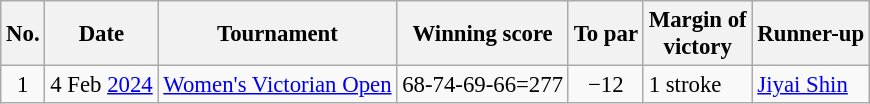<table class="wikitable" style="font-size:95%;">
<tr>
<th>No.</th>
<th>Date</th>
<th>Tournament</th>
<th>Winning score</th>
<th>To par</th>
<th>Margin of<br>victory</th>
<th>Runner-up</th>
</tr>
<tr>
<td align=center>1</td>
<td align=right>4 Feb <a href='#'>2024</a></td>
<td><a href='#'>Women's Victorian Open</a></td>
<td align=right>68-74-69-66=277</td>
<td align=center>−12</td>
<td>1 stroke</td>
<td> <a href='#'>Jiyai Shin</a></td>
</tr>
</table>
